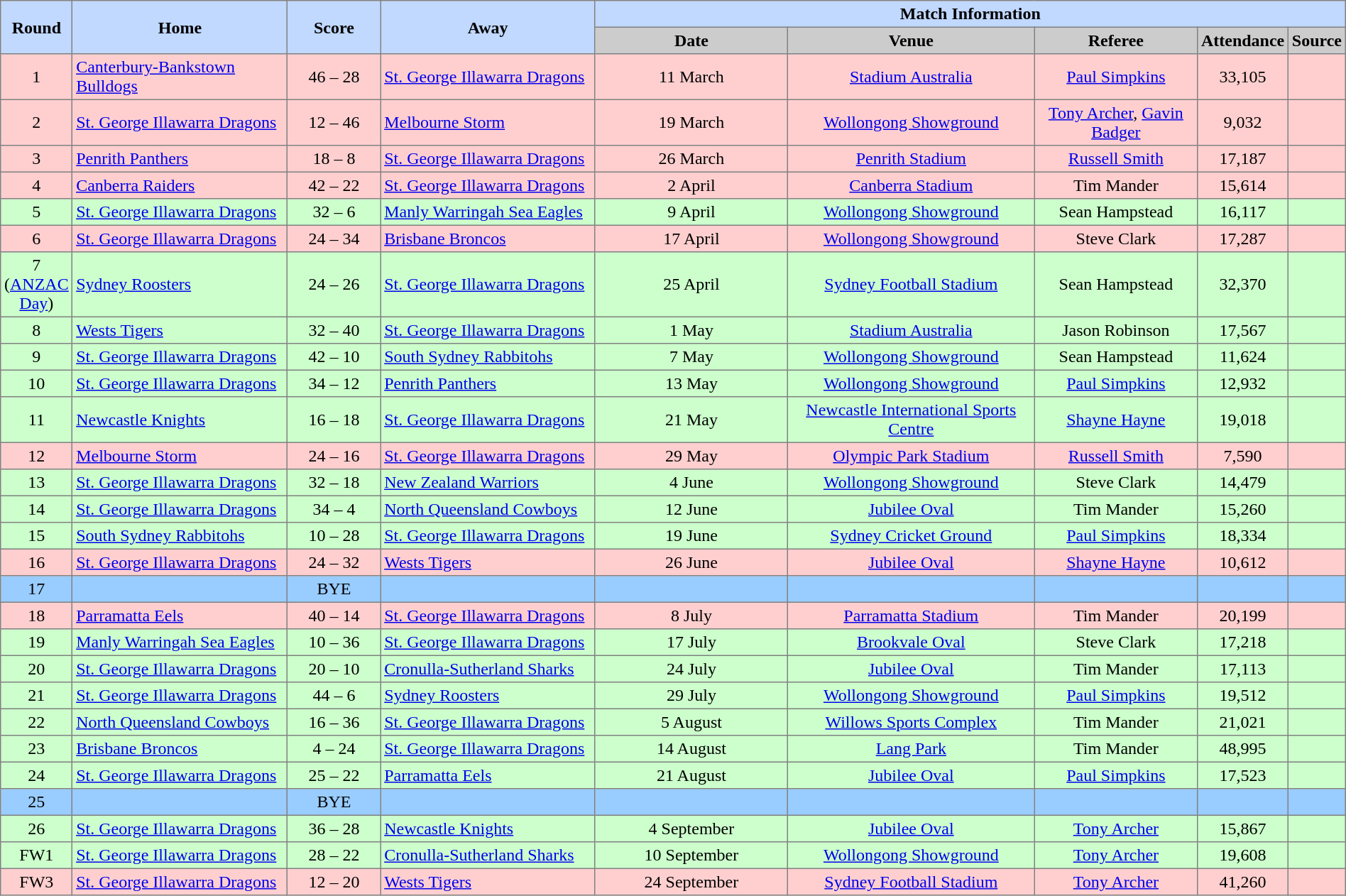<table border="1" cellpadding="3" cellspacing="0" width="100%" style="border-collapse:collapse; text-align:center;">
<tr bgcolor=#C1D8FF>
<th rowspan="2" width="1%">Round</th>
<th rowspan="2" width="19%">Home</th>
<th rowspan="2" width="8%">Score</th>
<th rowspan="2" width="19%">Away</th>
<th colspan="6">Match Information</th>
</tr>
<tr bgcolor="#CCCCCC">
<th width="17%">Date</th>
<th width="22%">Venue</th>
<th width="50%">Referee</th>
<th width="7%">Attendance</th>
<td><strong>Source</strong></td>
</tr>
<tr style="text-align:center; background:#FFCFCF;">
<td>1</td>
<td align="left"> <a href='#'>Canterbury-Bankstown Bulldogs</a></td>
<td>46 – 28</td>
<td align="left"> <a href='#'>St. George Illawarra Dragons</a></td>
<td>11 March</td>
<td><a href='#'>Stadium Australia</a></td>
<td><a href='#'>Paul Simpkins</a></td>
<td>33,105</td>
<td></td>
</tr>
<tr style="text-align:center; background:#FFCFCF;">
<td>2</td>
<td align="left"> <a href='#'>St. George Illawarra Dragons</a></td>
<td>12 – 46</td>
<td align="left"> <a href='#'>Melbourne Storm</a></td>
<td>19 March</td>
<td><a href='#'>Wollongong Showground</a></td>
<td><a href='#'>Tony Archer</a>, <a href='#'>Gavin Badger</a></td>
<td>9,032</td>
<td></td>
</tr>
<tr style="text-align:center; background:#FFCFCF;">
<td>3</td>
<td align="left"> <a href='#'>Penrith Panthers</a></td>
<td>18 – 8</td>
<td align="left"> <a href='#'>St. George Illawarra Dragons</a></td>
<td>26 March</td>
<td><a href='#'>Penrith Stadium</a></td>
<td><a href='#'>Russell Smith</a></td>
<td>17,187</td>
<td></td>
</tr>
<tr style="text-align:center; background:#FFCFCF;">
<td>4</td>
<td align="left"> <a href='#'>Canberra Raiders</a></td>
<td>42 – 22</td>
<td align="left"> <a href='#'>St. George Illawarra Dragons</a></td>
<td>2 April</td>
<td><a href='#'>Canberra Stadium</a></td>
<td>Tim Mander</td>
<td>15,614</td>
<td></td>
</tr>
<tr style="text-align:center; background:#cfc;">
<td>5</td>
<td align="left"> <a href='#'>St. George Illawarra Dragons</a></td>
<td>32 – 6</td>
<td align="left"> <a href='#'>Manly Warringah Sea Eagles</a></td>
<td>9 April</td>
<td><a href='#'>Wollongong Showground</a></td>
<td>Sean Hampstead</td>
<td>16,117</td>
<td></td>
</tr>
<tr style="text-align:center; background:#FFCFCF;">
<td>6</td>
<td align="left"> <a href='#'>St. George Illawarra Dragons</a></td>
<td>24 – 34</td>
<td align="left"> <a href='#'>Brisbane Broncos</a></td>
<td>17 April</td>
<td><a href='#'>Wollongong Showground</a></td>
<td>Steve Clark</td>
<td>17,287</td>
<td></td>
</tr>
<tr style="text-align:center; background:#cfc;">
<td>7 (<a href='#'>ANZAC Day</a>)</td>
<td align="left"> <a href='#'>Sydney Roosters</a></td>
<td>24 – 26</td>
<td align="left"> <a href='#'>St. George Illawarra Dragons</a></td>
<td>25 April</td>
<td><a href='#'>Sydney Football Stadium</a></td>
<td>Sean Hampstead</td>
<td>32,370</td>
<td></td>
</tr>
<tr style="text-align:center; background:#cfc;">
<td>8</td>
<td align="left"> <a href='#'>Wests Tigers</a></td>
<td>32 – 40</td>
<td align="left"> <a href='#'>St. George Illawarra Dragons</a></td>
<td>1 May</td>
<td><a href='#'>Stadium Australia</a></td>
<td>Jason Robinson</td>
<td>17,567</td>
<td></td>
</tr>
<tr style="text-align:center; background:#cfc;">
<td>9</td>
<td align="left"> <a href='#'>St. George Illawarra Dragons</a></td>
<td>42 – 10</td>
<td align="left"> <a href='#'>South Sydney Rabbitohs</a></td>
<td>7 May</td>
<td><a href='#'>Wollongong Showground</a></td>
<td>Sean Hampstead</td>
<td>11,624</td>
<td></td>
</tr>
<tr style="text-align:center; background:#cfc;">
<td>10</td>
<td align="left"> <a href='#'>St. George Illawarra Dragons</a></td>
<td>34 – 12</td>
<td align="left"> <a href='#'>Penrith Panthers</a></td>
<td>13 May</td>
<td><a href='#'>Wollongong Showground</a></td>
<td><a href='#'>Paul Simpkins</a></td>
<td>12,932</td>
<td></td>
</tr>
<tr style="text-align:center; background:#cfc;">
<td>11</td>
<td align="left"> <a href='#'>Newcastle Knights</a></td>
<td>16 – 18</td>
<td align="left"> <a href='#'>St. George Illawarra Dragons</a></td>
<td>21 May</td>
<td><a href='#'>Newcastle International Sports Centre</a></td>
<td><a href='#'>Shayne Hayne</a></td>
<td>19,018</td>
<td></td>
</tr>
<tr style="text-align:center; background:#FFCFCF;">
<td>12</td>
<td align="left"> <a href='#'>Melbourne Storm</a></td>
<td>24 – 16</td>
<td align="left"> <a href='#'>St. George Illawarra Dragons</a></td>
<td>29 May</td>
<td><a href='#'>Olympic Park Stadium</a></td>
<td><a href='#'>Russell Smith</a></td>
<td>7,590</td>
<td></td>
</tr>
<tr style="text-align:center; background:#cfc;">
<td>13</td>
<td align="left"> <a href='#'>St. George Illawarra Dragons</a></td>
<td>32 – 18</td>
<td align="left"> <a href='#'>New Zealand Warriors</a></td>
<td>4 June</td>
<td><a href='#'>Wollongong Showground</a></td>
<td>Steve Clark</td>
<td>14,479</td>
<td></td>
</tr>
<tr style="text-align:center; background:#cfc;">
<td>14</td>
<td align="left"> <a href='#'>St. George Illawarra Dragons</a></td>
<td>34 – 4</td>
<td align="left"> <a href='#'>North Queensland Cowboys</a></td>
<td>12 June</td>
<td><a href='#'>Jubilee Oval</a></td>
<td>Tim Mander</td>
<td>15,260</td>
<td></td>
</tr>
<tr style="text-align:center; background:#cfc;">
<td>15</td>
<td align="left"> <a href='#'>South Sydney Rabbitohs</a></td>
<td>10 – 28</td>
<td align="left"> <a href='#'>St. George Illawarra Dragons</a></td>
<td>19 June</td>
<td><a href='#'>Sydney Cricket Ground</a></td>
<td><a href='#'>Paul Simpkins</a></td>
<td>18,334</td>
<td></td>
</tr>
<tr style="text-align:center; background:#FFCFCF;">
<td>16</td>
<td align="left"> <a href='#'>St. George Illawarra Dragons</a></td>
<td>24 – 32</td>
<td align="left"> <a href='#'>Wests Tigers</a></td>
<td>26 June</td>
<td><a href='#'>Jubilee Oval</a></td>
<td><a href='#'>Shayne Hayne</a></td>
<td>10,612</td>
<td></td>
</tr>
<tr style="text-align:center; background:#99ccff;">
<td>17</td>
<td align="left"></td>
<td>BYE</td>
<td align="left"></td>
<td></td>
<td></td>
<td></td>
<td></td>
<td></td>
</tr>
<tr style="text-align:center; background:#FFCFCF;">
<td>18</td>
<td align="left"> <a href='#'>Parramatta Eels</a></td>
<td>40 – 14</td>
<td align="left"> <a href='#'>St. George Illawarra Dragons</a></td>
<td>8 July</td>
<td><a href='#'>Parramatta Stadium</a></td>
<td>Tim Mander</td>
<td>20,199</td>
<td></td>
</tr>
<tr style="text-align:center; background:#cfc;">
<td>19</td>
<td align="left"> <a href='#'>Manly Warringah Sea Eagles</a></td>
<td>10 – 36</td>
<td align="left"> <a href='#'>St. George Illawarra Dragons</a></td>
<td>17 July</td>
<td><a href='#'>Brookvale Oval</a></td>
<td>Steve Clark</td>
<td>17,218</td>
<td></td>
</tr>
<tr style="text-align:center; background:#cfc;">
<td>20</td>
<td align="left"> <a href='#'>St. George Illawarra Dragons</a></td>
<td>20 – 10</td>
<td align="left"> <a href='#'>Cronulla-Sutherland Sharks</a></td>
<td>24 July</td>
<td><a href='#'>Jubilee Oval</a></td>
<td>Tim Mander</td>
<td>17,113</td>
<td></td>
</tr>
<tr style="text-align:center; background:#cfc;">
<td>21</td>
<td align="left"> <a href='#'>St. George Illawarra Dragons</a></td>
<td>44 – 6</td>
<td align="left"> <a href='#'>Sydney Roosters</a></td>
<td>29 July</td>
<td><a href='#'>Wollongong Showground</a></td>
<td><a href='#'>Paul Simpkins</a></td>
<td>19,512</td>
<td></td>
</tr>
<tr style="text-align:center; background:#cfc;">
<td>22</td>
<td align="left"> <a href='#'>North Queensland Cowboys</a></td>
<td>16 – 36</td>
<td align="left"> <a href='#'>St. George Illawarra Dragons</a></td>
<td>5 August</td>
<td><a href='#'>Willows Sports Complex</a></td>
<td>Tim Mander</td>
<td>21,021</td>
<td></td>
</tr>
<tr style="text-align:center; background:#cfc;">
<td>23</td>
<td align="left"> <a href='#'>Brisbane Broncos</a></td>
<td>4 – 24</td>
<td align="left"> <a href='#'>St. George Illawarra Dragons</a></td>
<td>14 August</td>
<td><a href='#'>Lang Park</a></td>
<td>Tim Mander</td>
<td>48,995</td>
<td></td>
</tr>
<tr style="text-align:center; background:#cfc;">
<td>24</td>
<td align="left"> <a href='#'>St. George Illawarra Dragons</a></td>
<td>25 – 22</td>
<td align="left"> <a href='#'>Parramatta Eels</a></td>
<td>21 August</td>
<td><a href='#'>Jubilee Oval</a></td>
<td><a href='#'>Paul Simpkins</a></td>
<td>17,523</td>
<td></td>
</tr>
<tr style="text-align:center; background:#99ccff;">
<td>25</td>
<td align="left"></td>
<td>BYE</td>
<td align="left"></td>
<td></td>
<td></td>
<td></td>
<td></td>
<td></td>
</tr>
<tr style="text-align:center; background:#cfc;">
<td>26</td>
<td align="left"> <a href='#'>St. George Illawarra Dragons</a></td>
<td>36 – 28</td>
<td align="left"> <a href='#'>Newcastle Knights</a></td>
<td>4 September</td>
<td><a href='#'>Jubilee Oval</a></td>
<td><a href='#'>Tony Archer</a></td>
<td>15,867</td>
<td></td>
</tr>
<tr style="text-align:center; background:#cfc;">
<td>FW1</td>
<td align="left"> <a href='#'>St. George Illawarra Dragons</a></td>
<td>28 – 22</td>
<td align="left"> <a href='#'>Cronulla-Sutherland Sharks</a></td>
<td>10 September</td>
<td><a href='#'>Wollongong Showground</a></td>
<td><a href='#'>Tony Archer</a></td>
<td>19,608</td>
<td></td>
</tr>
<tr style="text-align:center; background:#FFCFCF;">
<td>FW3</td>
<td align="left"> <a href='#'>St. George Illawarra Dragons</a></td>
<td>12 – 20</td>
<td align="left"> <a href='#'>Wests Tigers</a></td>
<td>24 September</td>
<td><a href='#'>Sydney Football Stadium</a></td>
<td><a href='#'>Tony Archer</a></td>
<td>41,260</td>
<td></td>
</tr>
</table>
